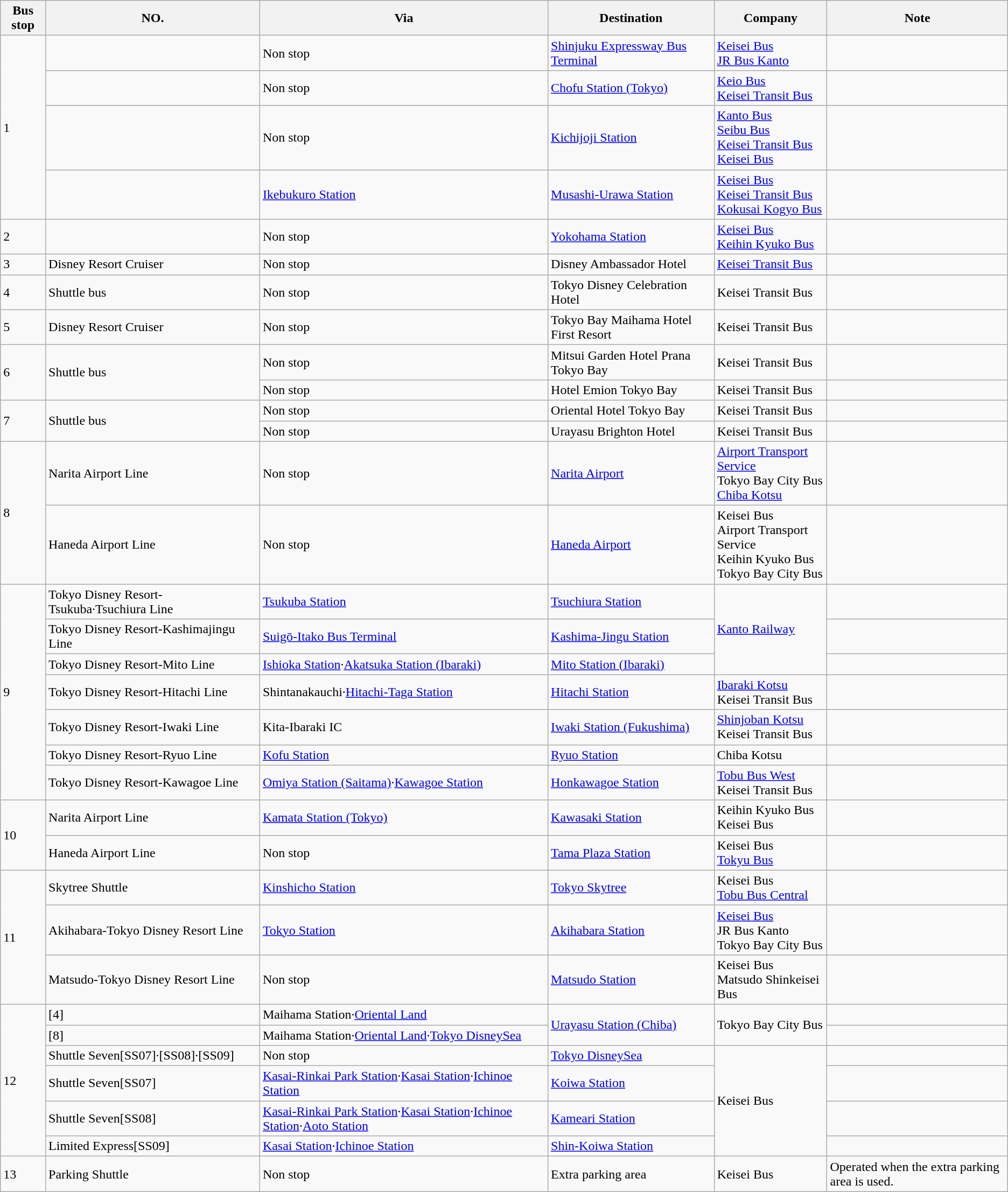<table class="wikitable">
<tr>
<th>Bus stop</th>
<th>NO.</th>
<th>Via</th>
<th>Destination</th>
<th>Company</th>
<th>Note</th>
</tr>
<tr>
<td rowspan="4">1</td>
<td></td>
<td>Non stop</td>
<td><a href='#'>Shinjuku Expressway Bus Terminal</a></td>
<td><a href='#'>Keisei Bus</a><br><a href='#'>JR Bus Kanto</a></td>
<td></td>
</tr>
<tr>
<td></td>
<td>Non stop</td>
<td><a href='#'>Chofu Station (Tokyo)</a></td>
<td><a href='#'>Keio Bus</a><br><a href='#'>Keisei Transit Bus</a></td>
<td></td>
</tr>
<tr>
<td></td>
<td>Non stop</td>
<td><a href='#'>Kichijoji Station</a></td>
<td><a href='#'>Kanto Bus</a><br><a href='#'>Seibu Bus</a><br><a href='#'>Keisei Transit Bus</a><br><a href='#'>Keisei Bus</a></td>
<td></td>
</tr>
<tr>
<td></td>
<td><a href='#'>Ikebukuro Station</a></td>
<td><a href='#'>Musashi-Urawa Station</a></td>
<td><a href='#'>Keisei Bus</a><br><a href='#'>Keisei Transit Bus</a><br><a href='#'>Kokusai Kogyo Bus</a></td>
<td></td>
</tr>
<tr>
<td>2</td>
<td></td>
<td>Non stop</td>
<td><a href='#'>Yokohama Station</a></td>
<td><a href='#'>Keisei Bus</a><br><a href='#'>Keihin Kyuko Bus</a></td>
<td></td>
</tr>
<tr>
<td>3</td>
<td>Disney Resort Cruiser</td>
<td>Non stop</td>
<td>Disney Ambassador Hotel</td>
<td><a href='#'>Keisei Transit Bus</a></td>
<td></td>
</tr>
<tr>
<td>4</td>
<td>Shuttle bus</td>
<td>Non stop</td>
<td>Tokyo Disney Celebration Hotel</td>
<td>Keisei Transit Bus</td>
<td></td>
</tr>
<tr>
<td>5</td>
<td>Disney Resort Cruiser</td>
<td>Non stop</td>
<td>Tokyo Bay Maihama Hotel First Resort</td>
<td>Keisei Transit Bus</td>
<td></td>
</tr>
<tr>
<td rowspan="2">6</td>
<td rowspan="2">Shuttle bus</td>
<td>Non stop</td>
<td>Mitsui Garden Hotel Prana Tokyo Bay</td>
<td>Keisei Transit Bus</td>
<td></td>
</tr>
<tr>
<td>Non stop</td>
<td>Hotel Emion Tokyo Bay</td>
<td>Keisei Transit Bus</td>
<td></td>
</tr>
<tr>
<td rowspan="2">7</td>
<td rowspan="2">Shuttle bus</td>
<td>Non stop</td>
<td>Oriental Hotel Tokyo Bay</td>
<td>Keisei Transit Bus</td>
<td></td>
</tr>
<tr>
<td>Non stop</td>
<td>Urayasu Brighton Hotel</td>
<td>Keisei Transit Bus</td>
<td></td>
</tr>
<tr>
<td rowspan="2">8</td>
<td>Narita Airport Line</td>
<td>Non stop</td>
<td><a href='#'>Narita Airport</a></td>
<td><a href='#'>Airport Transport Service</a><br>Tokyo Bay City Bus<br><a href='#'>Chiba Kotsu</a></td>
<td></td>
</tr>
<tr>
<td>Haneda Airport Line</td>
<td>Non stop</td>
<td><a href='#'>Haneda Airport</a></td>
<td>Keisei Bus<br>Airport Transport Service<br>Keihin Kyuko Bus<br>Tokyo Bay City Bus<br></td>
<td></td>
</tr>
<tr>
<td rowspan="7">9</td>
<td>Tokyo Disney Resort-Tsukuba·Tsuchiura Line</td>
<td><a href='#'>Tsukuba Station</a></td>
<td><a href='#'>Tsuchiura Station</a></td>
<td rowspan="3"><a href='#'>Kanto Railway</a></td>
<td></td>
</tr>
<tr>
<td>Tokyo Disney Resort-Kashimajingu Line</td>
<td><a href='#'>Suigō-Itako Bus Terminal</a></td>
<td><a href='#'>Kashima-Jingu Station</a></td>
<td></td>
</tr>
<tr>
<td>Tokyo Disney Resort-Mito Line</td>
<td><a href='#'>Ishioka Station</a>·<a href='#'>Akatsuka Station (Ibaraki)</a></td>
<td><a href='#'>Mito Station (Ibaraki)</a></td>
<td></td>
</tr>
<tr>
<td>Tokyo Disney Resort-Hitachi Line</td>
<td>Shintanakauchi·<a href='#'>Hitachi-Taga Station</a></td>
<td><a href='#'>Hitachi Station</a></td>
<td><a href='#'>Ibaraki Kotsu</a><br>Keisei Transit Bus</td>
<td></td>
</tr>
<tr>
<td>Tokyo Disney Resort-Iwaki Line</td>
<td>Kita-Ibaraki IC</td>
<td><a href='#'>Iwaki Station (Fukushima)</a></td>
<td><a href='#'>Shinjoban Kotsu</a><br>Keisei Transit Bus</td>
<td></td>
</tr>
<tr>
<td>Tokyo Disney Resort-Ryuo Line</td>
<td><a href='#'>Kofu Station</a></td>
<td><a href='#'>Ryuo Station</a></td>
<td>Chiba Kotsu</td>
<td></td>
</tr>
<tr>
<td>Tokyo Disney Resort-Kawagoe Line</td>
<td><a href='#'>Omiya Station (Saitama)</a>·<a href='#'>Kawagoe Station</a></td>
<td><a href='#'>Honkawagoe Station</a></td>
<td><a href='#'>Tobu Bus West</a><br>Keisei Transit Bus</td>
<td></td>
</tr>
<tr>
<td rowspan="2">10</td>
<td>Narita Airport Line</td>
<td><a href='#'>Kamata Station (Tokyo)</a></td>
<td><a href='#'>Kawasaki Station</a></td>
<td>Keihin Kyuko Bus<br>Keisei Bus</td>
<td></td>
</tr>
<tr>
<td>Haneda Airport Line</td>
<td>Non stop</td>
<td><a href='#'>Tama Plaza Station</a></td>
<td>Keisei Bus<br><a href='#'>Tokyu Bus</a></td>
<td></td>
</tr>
<tr>
<td rowspan="3">11</td>
<td>Skytree Shuttle</td>
<td><a href='#'>Kinshicho Station</a></td>
<td><a href='#'>Tokyo Skytree</a></td>
<td>Keisei Bus<br><a href='#'>Tobu Bus Central</a></td>
<td></td>
</tr>
<tr>
<td>Akihabara-Tokyo Disney Resort Line</td>
<td><a href='#'>Tokyo Station</a></td>
<td><a href='#'>Akihabara Station</a></td>
<td><a href='#'>Keisei Bus</a><br>JR Bus Kanto<br>Tokyo Bay City Bus</td>
<td></td>
</tr>
<tr>
<td>Matsudo-Tokyo Disney Resort Line</td>
<td>Non stop</td>
<td><a href='#'>Matsudo Station</a></td>
<td>Keisei Bus<br>Matsudo Shinkeisei Bus</td>
<td></td>
</tr>
<tr>
<td rowspan="6">12</td>
<td>[4]</td>
<td>Maihama Station·<a href='#'>Oriental Land</a></td>
<td rowspan="2"><a href='#'>Urayasu Station (Chiba)</a></td>
<td rowspan="2">Tokyo Bay City Bus</td>
<td></td>
</tr>
<tr>
<td>[8]</td>
<td>Maihama Station·<a href='#'>Oriental Land</a>·<a href='#'>Tokyo DisneySea</a></td>
<td></td>
</tr>
<tr>
<td>Shuttle Seven[SS07]·[SS08]·[SS09]</td>
<td>Non stop</td>
<td><a href='#'>Tokyo DisneySea</a></td>
<td rowspan="4">Keisei Bus</td>
<td></td>
</tr>
<tr>
<td>Shuttle Seven[SS07]</td>
<td><a href='#'>Kasai-Rinkai Park Station</a>·<a href='#'>Kasai Station</a>·<a href='#'>Ichinoe Station</a></td>
<td><a href='#'>Koiwa Station</a></td>
<td></td>
</tr>
<tr>
<td>Shuttle Seven[SS08]</td>
<td><a href='#'>Kasai-Rinkai Park Station</a>·<a href='#'>Kasai Station</a>·<a href='#'>Ichinoe Station</a>·<a href='#'>Aoto Station</a></td>
<td><a href='#'>Kameari Station</a></td>
<td></td>
</tr>
<tr>
<td>Limited Express[SS09]</td>
<td><a href='#'>Kasai Station</a>·<a href='#'>Ichinoe Station</a></td>
<td><a href='#'>Shin-Koiwa Station</a></td>
<td></td>
</tr>
<tr>
<td>13</td>
<td>Parking Shuttle</td>
<td>Non stop</td>
<td>Extra parking area</td>
<td>Keisei Bus</td>
<td>Operated when the extra parking area is used.</td>
</tr>
</table>
